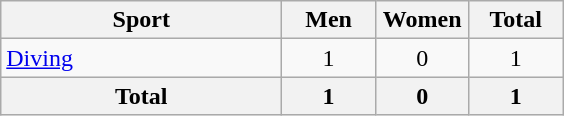<table class="wikitable sortable" style="text-align:center;">
<tr>
<th width=180>Sport</th>
<th width=55>Men</th>
<th width=55>Women</th>
<th width=55>Total</th>
</tr>
<tr>
<td align=left><a href='#'>Diving</a></td>
<td>1</td>
<td>0</td>
<td>1</td>
</tr>
<tr>
<th>Total</th>
<th>1</th>
<th>0</th>
<th>1</th>
</tr>
</table>
